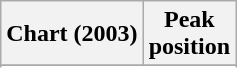<table class="wikitable sortable plainrowheaders" style="text-align:center">
<tr>
<th scope="col">Chart (2003)</th>
<th scope="col">Peak<br>position</th>
</tr>
<tr>
</tr>
<tr>
</tr>
<tr>
</tr>
<tr>
</tr>
<tr>
</tr>
<tr>
</tr>
<tr>
</tr>
<tr>
</tr>
<tr>
</tr>
<tr>
</tr>
<tr>
</tr>
<tr>
</tr>
<tr>
</tr>
<tr>
</tr>
<tr>
</tr>
<tr>
</tr>
</table>
